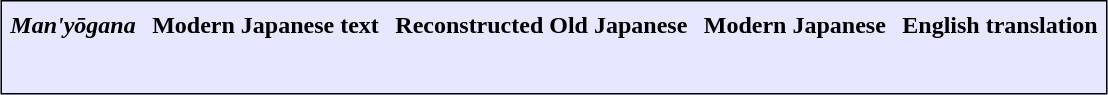<table align=center cellpadding="5" cellspacing="1" style="border:1px solid black; background-color:#e7e8ff;">
<tr align=center bgcolor=#d7a8ff>
</tr>
<tr>
<th><em>Man'yōgana</em></th>
<th>Modern Japanese text</th>
<th>Reconstructed Old Japanese</th>
<th>Modern Japanese</th>
<th>English translation</th>
</tr>
<tr valign=top>
<td><br></td>
<td><br></td>
<td><br></td>
<td><br></td>
<td><br></td>
</tr>
<tr>
</tr>
</table>
